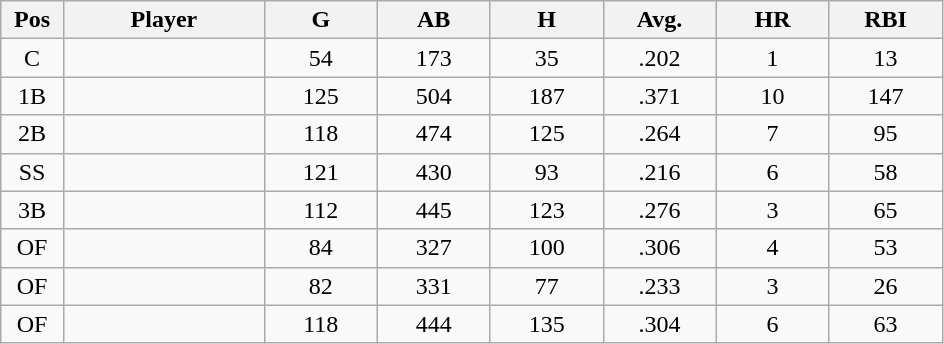<table class="wikitable sortable">
<tr>
<th bgcolor="#DDDDFF" width="5%">Pos</th>
<th bgcolor="#DDDDFF" width="16%">Player</th>
<th bgcolor="#DDDDFF" width="9%">G</th>
<th bgcolor="#DDDDFF" width="9%">AB</th>
<th bgcolor="#DDDDFF" width="9%">H</th>
<th bgcolor="#DDDDFF" width="9%">Avg.</th>
<th bgcolor="#DDDDFF" width="9%">HR</th>
<th bgcolor="#DDDDFF" width="9%">RBI</th>
</tr>
<tr align="center">
<td>C</td>
<td></td>
<td>54</td>
<td>173</td>
<td>35</td>
<td>.202</td>
<td>1</td>
<td>13</td>
</tr>
<tr align="center">
<td>1B</td>
<td></td>
<td>125</td>
<td>504</td>
<td>187</td>
<td>.371</td>
<td>10</td>
<td>147</td>
</tr>
<tr align="center">
<td>2B</td>
<td></td>
<td>118</td>
<td>474</td>
<td>125</td>
<td>.264</td>
<td>7</td>
<td>95</td>
</tr>
<tr align="center">
<td>SS</td>
<td></td>
<td>121</td>
<td>430</td>
<td>93</td>
<td>.216</td>
<td>6</td>
<td>58</td>
</tr>
<tr align="center">
<td>3B</td>
<td></td>
<td>112</td>
<td>445</td>
<td>123</td>
<td>.276</td>
<td>3</td>
<td>65</td>
</tr>
<tr align="center">
<td>OF</td>
<td></td>
<td>84</td>
<td>327</td>
<td>100</td>
<td>.306</td>
<td>4</td>
<td>53</td>
</tr>
<tr align="center">
<td>OF</td>
<td></td>
<td>82</td>
<td>331</td>
<td>77</td>
<td>.233</td>
<td>3</td>
<td>26</td>
</tr>
<tr align="center">
<td>OF</td>
<td></td>
<td>118</td>
<td>444</td>
<td>135</td>
<td>.304</td>
<td>6</td>
<td>63</td>
</tr>
</table>
